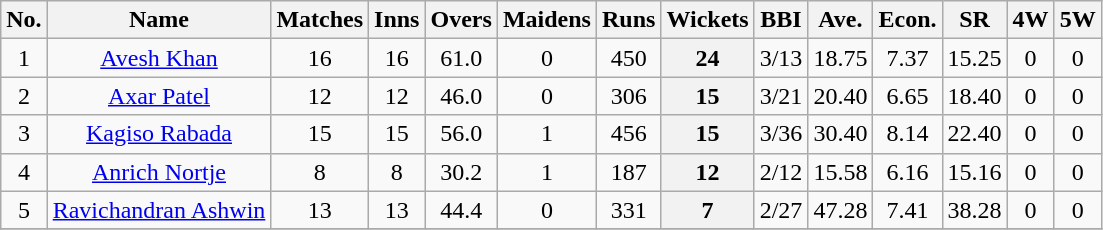<table class="wikitable sortable" style="text-align: center;">
<tr>
<th>No.</th>
<th>Name</th>
<th>Matches</th>
<th>Inns</th>
<th>Overs</th>
<th>Maidens</th>
<th>Runs</th>
<th>Wickets</th>
<th>BBI</th>
<th>Ave.</th>
<th>Econ.</th>
<th>SR</th>
<th>4W</th>
<th>5W</th>
</tr>
<tr>
<td>1</td>
<td><a href='#'>Avesh Khan</a></td>
<td>16</td>
<td>16</td>
<td>61.0</td>
<td>0</td>
<td>450</td>
<th>24</th>
<td>3/13</td>
<td>18.75</td>
<td>7.37</td>
<td>15.25</td>
<td>0</td>
<td>0</td>
</tr>
<tr>
<td>2</td>
<td><a href='#'>Axar Patel</a></td>
<td>12</td>
<td>12</td>
<td>46.0</td>
<td>0</td>
<td>306</td>
<th>15</th>
<td>3/21</td>
<td>20.40</td>
<td>6.65</td>
<td>18.40</td>
<td>0</td>
<td>0</td>
</tr>
<tr>
<td>3</td>
<td><a href='#'>Kagiso Rabada</a></td>
<td>15</td>
<td>15</td>
<td>56.0</td>
<td>1</td>
<td>456</td>
<th>15</th>
<td>3/36</td>
<td>30.40</td>
<td>8.14</td>
<td>22.40</td>
<td>0</td>
<td>0</td>
</tr>
<tr>
<td>4</td>
<td><a href='#'>Anrich Nortje</a></td>
<td>8</td>
<td>8</td>
<td>30.2</td>
<td>1</td>
<td>187</td>
<th>12</th>
<td>2/12</td>
<td>15.58</td>
<td>6.16</td>
<td>15.16</td>
<td>0</td>
<td>0</td>
</tr>
<tr>
<td>5</td>
<td><a href='#'>Ravichandran Ashwin</a></td>
<td>13</td>
<td>13</td>
<td>44.4</td>
<td>0</td>
<td>331</td>
<th>7</th>
<td>2/27</td>
<td>47.28</td>
<td>7.41</td>
<td>38.28</td>
<td>0</td>
<td>0</td>
</tr>
<tr>
</tr>
</table>
